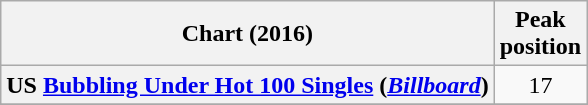<table class="wikitable sortable plainrowheaders" style="text-align:center">
<tr>
<th scope="col">Chart (2016)</th>
<th scope="col">Peak<br> position</th>
</tr>
<tr>
<th scope="row">US <a href='#'>Bubbling Under Hot 100 Singles</a> (<a href='#'><em>Billboard</em></a>)</th>
<td>17</td>
</tr>
<tr>
</tr>
</table>
